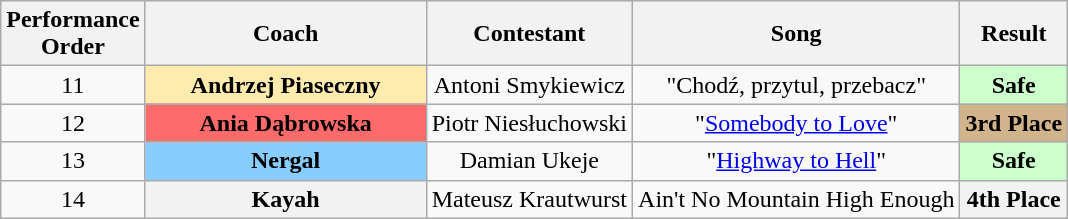<table class="wikitable sortable" style="text-align: center; width: auto;">
<tr>
<th>Performance <br>Order</th>
<th>Coach</th>
<th>Contestant</th>
<th>Song</th>
<th>Result</th>
</tr>
<tr>
<td>11</td>
<th style="background:#ffebad; width:180px;">Andrzej Piaseczny</th>
<td>Antoni Smykiewicz</td>
<td>"Chodź, przytul, przebacz"</td>
<th style="background:#cfc"><strong>Safe</strong></th>
</tr>
<tr>
<td>12</td>
<th style="background:#ff6a6a; width:180px;">Ania Dąbrowska</th>
<td>Piotr Niesłuchowski</td>
<td>"<a href='#'>Somebody to Love</a>"</td>
<th style="background:tan"><strong>3rd Place</strong></th>
</tr>
<tr>
<td>13</td>
<th style="background:#87ceff; width:180px;">Nergal</th>
<td>Damian Ukeje</td>
<td>"<a href='#'>Highway to Hell</a>"</td>
<th style="background:#cfc"><strong>Safe</strong></th>
</tr>
<tr>
<td>14</td>
<th>Kayah</th>
<td>Mateusz Krautwurst</td>
<td>Ain't No Mountain High Enough</td>
<th>4th Place</th>
</tr>
</table>
